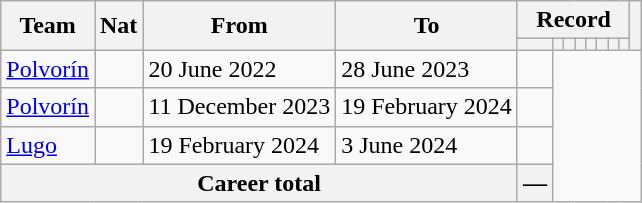<table class="wikitable" style="text-align: center">
<tr>
<th rowspan="2">Team</th>
<th rowspan="2">Nat</th>
<th rowspan="2">From</th>
<th rowspan="2">To</th>
<th colspan="8">Record</th>
<th rowspan=2></th>
</tr>
<tr>
<th></th>
<th></th>
<th></th>
<th></th>
<th></th>
<th></th>
<th></th>
<th></th>
</tr>
<tr>
<td align="left"><a href='#'>Polvorín</a></td>
<td></td>
<td align=left>20 June 2022</td>
<td align=left>28 June 2023<br></td>
<td></td>
</tr>
<tr>
<td align="left"><a href='#'>Polvorín</a></td>
<td></td>
<td align=left>11 December 2023</td>
<td align=left>19 February 2024<br></td>
<td></td>
</tr>
<tr>
<td align="left"><a href='#'>Lugo</a></td>
<td></td>
<td align=left>19 February 2024</td>
<td align=left>3 June 2024<br></td>
<td></td>
</tr>
<tr>
<th colspan=4>Career total<br></th>
<th>—</th>
</tr>
</table>
